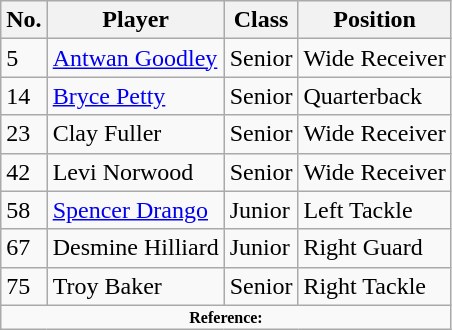<table class="wikitable">
<tr>
<th>No.</th>
<th>Player</th>
<th>Class</th>
<th>Position</th>
</tr>
<tr>
<td>5</td>
<td><a href='#'>Antwan Goodley</a></td>
<td> Senior</td>
<td>Wide Receiver</td>
</tr>
<tr>
<td>14</td>
<td><a href='#'>Bryce Petty</a></td>
<td> Senior</td>
<td>Quarterback</td>
</tr>
<tr>
<td>23</td>
<td>Clay Fuller</td>
<td>Senior</td>
<td>Wide Receiver</td>
</tr>
<tr>
<td>42</td>
<td>Levi Norwood</td>
<td> Senior</td>
<td>Wide Receiver</td>
</tr>
<tr>
<td>58</td>
<td><a href='#'>Spencer Drango</a></td>
<td> Junior</td>
<td>Left Tackle</td>
</tr>
<tr>
<td>67</td>
<td>Desmine Hilliard</td>
<td> Junior</td>
<td>Right Guard</td>
</tr>
<tr>
<td>75</td>
<td>Troy Baker</td>
<td> Senior</td>
<td>Right Tackle</td>
</tr>
<tr>
<td colspan="4"  style="font-size:8pt; text-align:center;"><strong>Reference:</strong></td>
</tr>
</table>
